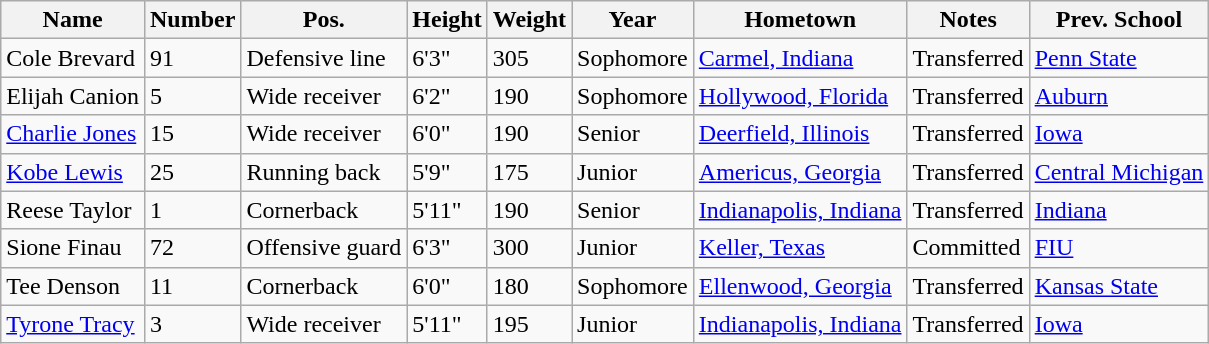<table class="wikitable sortable">
<tr>
<th>Name</th>
<th>Number</th>
<th>Pos.</th>
<th>Height</th>
<th>Weight</th>
<th>Year</th>
<th>Hometown</th>
<th>Notes</th>
<th>Prev. School</th>
</tr>
<tr>
<td>Cole Brevard</td>
<td>91</td>
<td>Defensive line</td>
<td>6'3"</td>
<td>305</td>
<td>Sophomore</td>
<td><a href='#'>Carmel, Indiana</a></td>
<td>Transferred</td>
<td><a href='#'>Penn State</a></td>
</tr>
<tr>
<td>Elijah Canion</td>
<td>5</td>
<td>Wide receiver</td>
<td>6'2"</td>
<td>190</td>
<td>Sophomore</td>
<td><a href='#'>Hollywood, Florida</a></td>
<td>Transferred</td>
<td><a href='#'>Auburn</a></td>
</tr>
<tr>
<td><a href='#'>Charlie Jones</a></td>
<td>15</td>
<td>Wide receiver</td>
<td>6'0"</td>
<td>190</td>
<td>Senior</td>
<td><a href='#'>Deerfield, Illinois</a></td>
<td>Transferred</td>
<td><a href='#'>Iowa</a></td>
</tr>
<tr>
<td><a href='#'>Kobe Lewis</a></td>
<td>25</td>
<td>Running back</td>
<td>5'9"</td>
<td>175</td>
<td>Junior</td>
<td><a href='#'>Americus, Georgia</a></td>
<td>Transferred</td>
<td><a href='#'>Central Michigan</a></td>
</tr>
<tr>
<td>Reese Taylor</td>
<td>1</td>
<td>Cornerback</td>
<td>5'11"</td>
<td>190</td>
<td>Senior</td>
<td><a href='#'>Indianapolis, Indiana</a></td>
<td>Transferred</td>
<td><a href='#'>Indiana</a></td>
</tr>
<tr>
<td>Sione Finau</td>
<td>72</td>
<td>Offensive guard</td>
<td>6'3"</td>
<td>300</td>
<td>Junior</td>
<td><a href='#'>Keller, Texas</a></td>
<td>Committed</td>
<td><a href='#'>FIU</a></td>
</tr>
<tr>
<td>Tee Denson</td>
<td>11</td>
<td>Cornerback</td>
<td>6'0"</td>
<td>180</td>
<td>Sophomore</td>
<td><a href='#'>Ellenwood, Georgia</a></td>
<td>Transferred</td>
<td><a href='#'>Kansas State</a></td>
</tr>
<tr>
<td><a href='#'>Tyrone Tracy</a></td>
<td>3</td>
<td>Wide receiver</td>
<td>5'11"</td>
<td>195</td>
<td>Junior</td>
<td><a href='#'>Indianapolis, Indiana</a></td>
<td>Transferred</td>
<td><a href='#'>Iowa</a></td>
</tr>
</table>
